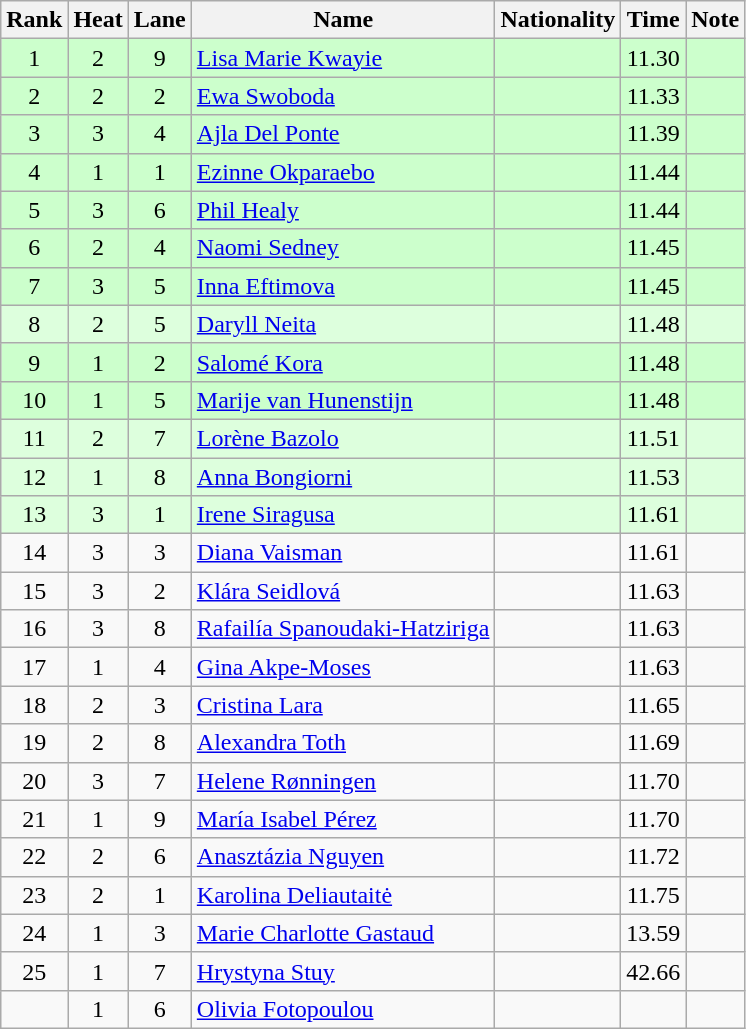<table class="wikitable sortable" style="text-align:center">
<tr>
<th>Rank</th>
<th>Heat</th>
<th>Lane</th>
<th>Name</th>
<th>Nationality</th>
<th>Time</th>
<th>Note</th>
</tr>
<tr bgcolor=ccffcc>
<td>1</td>
<td>2</td>
<td>9</td>
<td align=left><a href='#'>Lisa Marie Kwayie</a></td>
<td align=left></td>
<td>11.30</td>
<td></td>
</tr>
<tr bgcolor=ccffcc>
<td>2</td>
<td>2</td>
<td>2</td>
<td align=left><a href='#'>Ewa Swoboda</a></td>
<td align=left></td>
<td>11.33</td>
<td></td>
</tr>
<tr bgcolor=ccffcc>
<td>3</td>
<td>3</td>
<td>4</td>
<td align=left><a href='#'>Ajla Del Ponte</a></td>
<td align=left></td>
<td>11.39</td>
<td></td>
</tr>
<tr bgcolor=ccffcc>
<td>4</td>
<td>1</td>
<td>1</td>
<td align=left><a href='#'>Ezinne Okparaebo</a></td>
<td align=left></td>
<td>11.44</td>
<td></td>
</tr>
<tr bgcolor=ccffcc>
<td>5</td>
<td>3</td>
<td>6</td>
<td align=left><a href='#'>Phil Healy</a></td>
<td align=left></td>
<td>11.44</td>
<td></td>
</tr>
<tr bgcolor=ccffcc>
<td>6</td>
<td>2</td>
<td>4</td>
<td align=left><a href='#'>Naomi Sedney</a></td>
<td align=left></td>
<td>11.45</td>
<td></td>
</tr>
<tr bgcolor=ccffcc>
<td>7</td>
<td>3</td>
<td>5</td>
<td align=left><a href='#'>Inna Eftimova</a></td>
<td align=left></td>
<td>11.45</td>
<td></td>
</tr>
<tr bgcolor=ddffdd>
<td>8</td>
<td>2</td>
<td>5</td>
<td align=left><a href='#'>Daryll Neita</a></td>
<td align=left></td>
<td>11.48</td>
<td></td>
</tr>
<tr bgcolor=ccffcc>
<td>9</td>
<td>1</td>
<td>2</td>
<td align=left><a href='#'>Salomé Kora</a></td>
<td align=left></td>
<td>11.48</td>
<td></td>
</tr>
<tr bgcolor=ccffcc>
<td>10</td>
<td>1</td>
<td>5</td>
<td align=left><a href='#'>Marije van Hunenstijn</a></td>
<td align=left></td>
<td>11.48</td>
<td></td>
</tr>
<tr bgcolor=ddffdd>
<td>11</td>
<td>2</td>
<td>7</td>
<td align=left><a href='#'>Lorène Bazolo</a></td>
<td align=left></td>
<td>11.51</td>
<td></td>
</tr>
<tr bgcolor=ddffdd>
<td>12</td>
<td>1</td>
<td>8</td>
<td align=left><a href='#'>Anna Bongiorni</a></td>
<td align=left></td>
<td>11.53</td>
<td></td>
</tr>
<tr bgcolor=ddffdd>
<td>13</td>
<td>3</td>
<td>1</td>
<td align=left><a href='#'>Irene Siragusa</a></td>
<td align=left></td>
<td>11.61</td>
<td></td>
</tr>
<tr>
<td>14</td>
<td>3</td>
<td>3</td>
<td align=left><a href='#'>Diana Vaisman</a></td>
<td align=left></td>
<td>11.61</td>
<td></td>
</tr>
<tr>
<td>15</td>
<td>3</td>
<td>2</td>
<td align=left><a href='#'>Klára Seidlová</a></td>
<td align=left></td>
<td>11.63</td>
<td></td>
</tr>
<tr>
<td>16</td>
<td>3</td>
<td>8</td>
<td align=left><a href='#'>Rafailía Spanoudaki-Hatziriga</a></td>
<td align=left></td>
<td>11.63</td>
<td></td>
</tr>
<tr>
<td>17</td>
<td>1</td>
<td>4</td>
<td align=left><a href='#'>Gina Akpe-Moses</a></td>
<td align=left></td>
<td>11.63</td>
<td></td>
</tr>
<tr>
<td>18</td>
<td>2</td>
<td>3</td>
<td align=left><a href='#'>Cristina Lara</a></td>
<td align=left></td>
<td>11.65</td>
<td></td>
</tr>
<tr>
<td>19</td>
<td>2</td>
<td>8</td>
<td align=left><a href='#'>Alexandra Toth</a></td>
<td align=left></td>
<td>11.69</td>
<td></td>
</tr>
<tr>
<td>20</td>
<td>3</td>
<td>7</td>
<td align=left><a href='#'>Helene Rønningen</a></td>
<td align=left></td>
<td>11.70</td>
<td></td>
</tr>
<tr>
<td>21</td>
<td>1</td>
<td>9</td>
<td align=left><a href='#'>María Isabel Pérez</a></td>
<td align=left></td>
<td>11.70</td>
<td></td>
</tr>
<tr>
<td>22</td>
<td>2</td>
<td>6</td>
<td align=left><a href='#'>Anasztázia Nguyen</a></td>
<td align=left></td>
<td>11.72</td>
<td></td>
</tr>
<tr>
<td>23</td>
<td>2</td>
<td>1</td>
<td align=left><a href='#'>Karolina Deliautaitė</a></td>
<td align=left></td>
<td>11.75</td>
<td></td>
</tr>
<tr>
<td>24</td>
<td>1</td>
<td>3</td>
<td align=left><a href='#'>Marie Charlotte Gastaud</a></td>
<td align=left></td>
<td>13.59</td>
<td></td>
</tr>
<tr>
<td>25</td>
<td>1</td>
<td>7</td>
<td align=left><a href='#'>Hrystyna Stuy</a></td>
<td align=left></td>
<td>42.66</td>
<td></td>
</tr>
<tr>
<td></td>
<td>1</td>
<td>6</td>
<td align=left><a href='#'>Olivia Fotopoulou</a></td>
<td align=left></td>
<td></td>
<td></td>
</tr>
</table>
